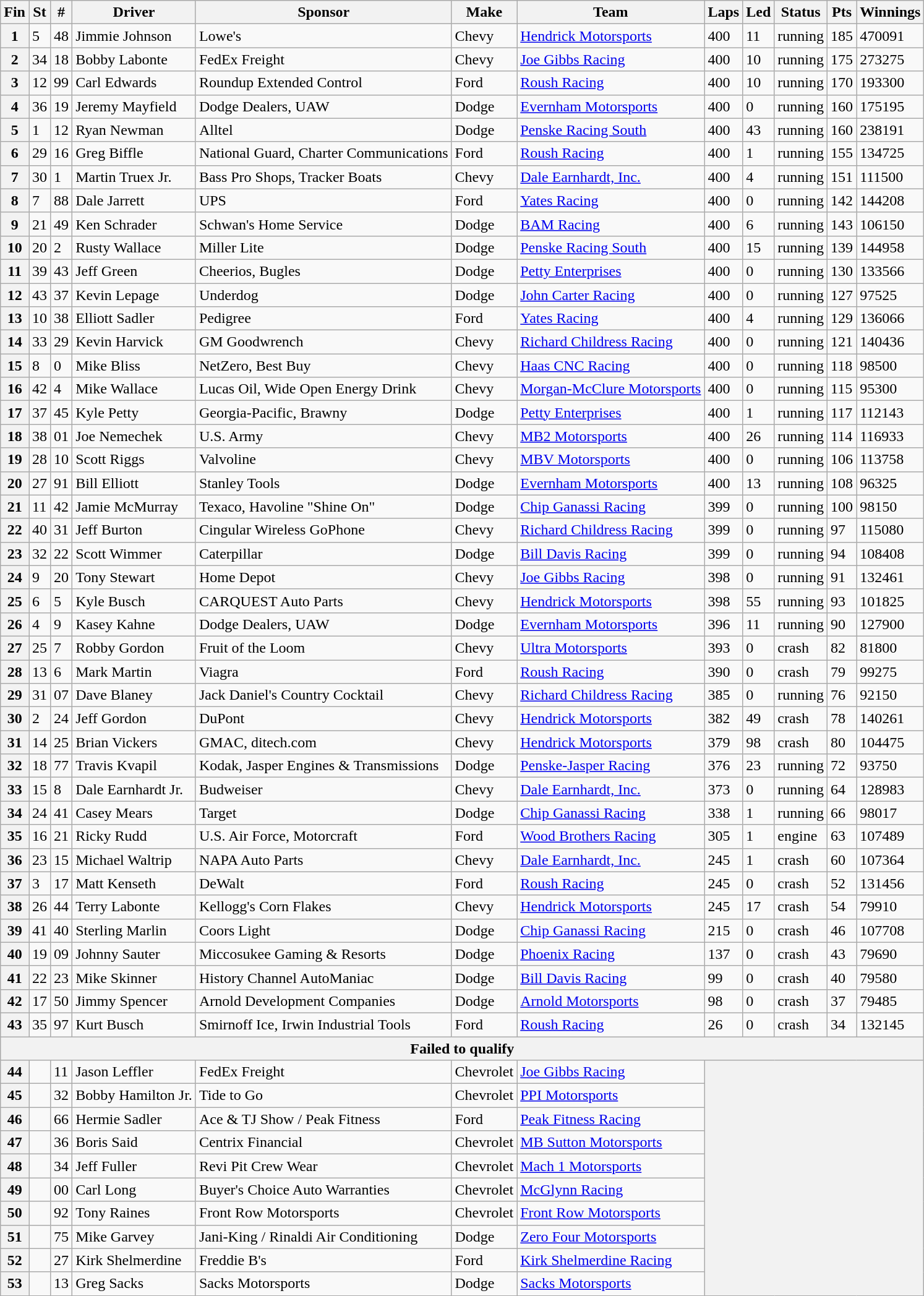<table class="wikitable sortable" border="1">
<tr>
<th scope="col">Fin</th>
<th scope="col">St</th>
<th scope="col">#</th>
<th scope="col">Driver</th>
<th scope="col">Sponsor</th>
<th scope="col">Make</th>
<th scope="col">Team</th>
<th scope="col">Laps</th>
<th>Led</th>
<th>Status</th>
<th>Pts</th>
<th>Winnings</th>
</tr>
<tr>
<th scope="row">1</th>
<td>5</td>
<td>48</td>
<td>Jimmie Johnson</td>
<td>Lowe's</td>
<td>Chevy</td>
<td><a href='#'>Hendrick Motorsports</a></td>
<td>400</td>
<td>11</td>
<td>running</td>
<td>185</td>
<td>470091</td>
</tr>
<tr>
<th scope="row">2</th>
<td>34</td>
<td>18</td>
<td>Bobby Labonte</td>
<td>FedEx Freight</td>
<td>Chevy</td>
<td><a href='#'>Joe Gibbs Racing</a></td>
<td>400</td>
<td>10</td>
<td>running</td>
<td>175</td>
<td>273275</td>
</tr>
<tr>
<th scope="row">3</th>
<td>12</td>
<td>99</td>
<td>Carl Edwards</td>
<td>Roundup Extended Control</td>
<td>Ford</td>
<td><a href='#'>Roush Racing</a></td>
<td>400</td>
<td>10</td>
<td>running</td>
<td>170</td>
<td>193300</td>
</tr>
<tr>
<th scope="row">4</th>
<td>36</td>
<td>19</td>
<td>Jeremy Mayfield</td>
<td>Dodge Dealers, UAW</td>
<td>Dodge</td>
<td><a href='#'>Evernham Motorsports</a></td>
<td>400</td>
<td>0</td>
<td>running</td>
<td>160</td>
<td>175195</td>
</tr>
<tr>
<th scope="row">5</th>
<td>1</td>
<td>12</td>
<td>Ryan Newman</td>
<td>Alltel</td>
<td>Dodge</td>
<td><a href='#'>Penske Racing South</a></td>
<td>400</td>
<td>43</td>
<td>running</td>
<td>160</td>
<td>238191</td>
</tr>
<tr>
<th scope="row">6</th>
<td>29</td>
<td>16</td>
<td>Greg Biffle</td>
<td>National Guard, Charter Communications</td>
<td>Ford</td>
<td><a href='#'>Roush Racing</a></td>
<td>400</td>
<td>1</td>
<td>running</td>
<td>155</td>
<td>134725</td>
</tr>
<tr>
<th scope="row">7</th>
<td>30</td>
<td>1</td>
<td>Martin Truex Jr.</td>
<td>Bass Pro Shops, Tracker Boats</td>
<td>Chevy</td>
<td><a href='#'>Dale Earnhardt, Inc.</a></td>
<td>400</td>
<td>4</td>
<td>running</td>
<td>151</td>
<td>111500</td>
</tr>
<tr>
<th scope="row">8</th>
<td>7</td>
<td>88</td>
<td>Dale Jarrett</td>
<td>UPS</td>
<td>Ford</td>
<td><a href='#'>Yates Racing</a></td>
<td>400</td>
<td>0</td>
<td>running</td>
<td>142</td>
<td>144208</td>
</tr>
<tr>
<th scope="row">9</th>
<td>21</td>
<td>49</td>
<td>Ken Schrader</td>
<td>Schwan's Home Service</td>
<td>Dodge</td>
<td><a href='#'>BAM Racing</a></td>
<td>400</td>
<td>6</td>
<td>running</td>
<td>143</td>
<td>106150</td>
</tr>
<tr>
<th scope="row">10</th>
<td>20</td>
<td>2</td>
<td>Rusty Wallace</td>
<td>Miller Lite</td>
<td>Dodge</td>
<td><a href='#'>Penske Racing South</a></td>
<td>400</td>
<td>15</td>
<td>running</td>
<td>139</td>
<td>144958</td>
</tr>
<tr>
<th scope="row">11</th>
<td>39</td>
<td>43</td>
<td>Jeff Green</td>
<td>Cheerios, Bugles</td>
<td>Dodge</td>
<td><a href='#'>Petty Enterprises</a></td>
<td>400</td>
<td>0</td>
<td>running</td>
<td>130</td>
<td>133566</td>
</tr>
<tr>
<th scope="row">12</th>
<td>43</td>
<td>37</td>
<td>Kevin Lepage</td>
<td>Underdog</td>
<td>Dodge</td>
<td><a href='#'>John Carter Racing</a></td>
<td>400</td>
<td>0</td>
<td>running</td>
<td>127</td>
<td>97525</td>
</tr>
<tr>
<th scope="row">13</th>
<td>10</td>
<td>38</td>
<td>Elliott Sadler</td>
<td>Pedigree</td>
<td>Ford</td>
<td><a href='#'>Yates Racing</a></td>
<td>400</td>
<td>4</td>
<td>running</td>
<td>129</td>
<td>136066</td>
</tr>
<tr>
<th scope="row">14</th>
<td>33</td>
<td>29</td>
<td>Kevin Harvick</td>
<td>GM Goodwrench</td>
<td>Chevy</td>
<td><a href='#'>Richard Childress Racing</a></td>
<td>400</td>
<td>0</td>
<td>running</td>
<td>121</td>
<td>140436</td>
</tr>
<tr>
<th scope="row">15</th>
<td>8</td>
<td>0</td>
<td>Mike Bliss</td>
<td>NetZero, Best Buy</td>
<td>Chevy</td>
<td><a href='#'>Haas CNC Racing</a></td>
<td>400</td>
<td>0</td>
<td>running</td>
<td>118</td>
<td>98500</td>
</tr>
<tr>
<th scope="row">16</th>
<td>42</td>
<td>4</td>
<td>Mike Wallace</td>
<td>Lucas Oil, Wide Open Energy Drink</td>
<td>Chevy</td>
<td><a href='#'>Morgan-McClure Motorsports</a></td>
<td>400</td>
<td>0</td>
<td>running</td>
<td>115</td>
<td>95300</td>
</tr>
<tr>
<th scope="row">17</th>
<td>37</td>
<td>45</td>
<td>Kyle Petty</td>
<td>Georgia-Pacific, Brawny</td>
<td>Dodge</td>
<td><a href='#'>Petty Enterprises</a></td>
<td>400</td>
<td>1</td>
<td>running</td>
<td>117</td>
<td>112143</td>
</tr>
<tr>
<th scope="row">18</th>
<td>38</td>
<td>01</td>
<td>Joe Nemechek</td>
<td>U.S. Army</td>
<td>Chevy</td>
<td><a href='#'>MB2 Motorsports</a></td>
<td>400</td>
<td>26</td>
<td>running</td>
<td>114</td>
<td>116933</td>
</tr>
<tr>
<th scope="row">19</th>
<td>28</td>
<td>10</td>
<td>Scott Riggs</td>
<td>Valvoline</td>
<td>Chevy</td>
<td><a href='#'>MBV Motorsports</a></td>
<td>400</td>
<td>0</td>
<td>running</td>
<td>106</td>
<td>113758</td>
</tr>
<tr>
<th scope="row">20</th>
<td>27</td>
<td>91</td>
<td>Bill Elliott</td>
<td>Stanley Tools</td>
<td>Dodge</td>
<td><a href='#'>Evernham Motorsports</a></td>
<td>400</td>
<td>13</td>
<td>running</td>
<td>108</td>
<td>96325</td>
</tr>
<tr>
<th scope="row">21</th>
<td>11</td>
<td>42</td>
<td>Jamie McMurray</td>
<td>Texaco, Havoline "Shine On"</td>
<td>Dodge</td>
<td><a href='#'>Chip Ganassi Racing</a></td>
<td>399</td>
<td>0</td>
<td>running</td>
<td>100</td>
<td>98150</td>
</tr>
<tr>
<th scope="row">22</th>
<td>40</td>
<td>31</td>
<td>Jeff Burton</td>
<td>Cingular Wireless GoPhone</td>
<td>Chevy</td>
<td><a href='#'>Richard Childress Racing</a></td>
<td>399</td>
<td>0</td>
<td>running</td>
<td>97</td>
<td>115080</td>
</tr>
<tr>
<th scope="row">23</th>
<td>32</td>
<td>22</td>
<td>Scott Wimmer</td>
<td>Caterpillar</td>
<td>Dodge</td>
<td><a href='#'>Bill Davis Racing</a></td>
<td>399</td>
<td>0</td>
<td>running</td>
<td>94</td>
<td>108408</td>
</tr>
<tr>
<th scope="row">24</th>
<td>9</td>
<td>20</td>
<td>Tony Stewart</td>
<td>Home Depot</td>
<td>Chevy</td>
<td><a href='#'>Joe Gibbs Racing</a></td>
<td>398</td>
<td>0</td>
<td>running</td>
<td>91</td>
<td>132461</td>
</tr>
<tr>
<th scope="row">25</th>
<td>6</td>
<td>5</td>
<td>Kyle Busch</td>
<td>CARQUEST Auto Parts</td>
<td>Chevy</td>
<td><a href='#'>Hendrick Motorsports</a></td>
<td>398</td>
<td>55</td>
<td>running</td>
<td>93</td>
<td>101825</td>
</tr>
<tr>
<th scope="row">26</th>
<td>4</td>
<td>9</td>
<td>Kasey Kahne</td>
<td>Dodge Dealers, UAW</td>
<td>Dodge</td>
<td><a href='#'>Evernham Motorsports</a></td>
<td>396</td>
<td>11</td>
<td>running</td>
<td>90</td>
<td>127900</td>
</tr>
<tr>
<th scope="row">27</th>
<td>25</td>
<td>7</td>
<td>Robby Gordon</td>
<td>Fruit of the Loom</td>
<td>Chevy</td>
<td><a href='#'>Ultra Motorsports</a></td>
<td>393</td>
<td>0</td>
<td>crash</td>
<td>82</td>
<td>81800</td>
</tr>
<tr>
<th scope="row">28</th>
<td>13</td>
<td>6</td>
<td>Mark Martin</td>
<td>Viagra</td>
<td>Ford</td>
<td><a href='#'>Roush Racing</a></td>
<td>390</td>
<td>0</td>
<td>crash</td>
<td>79</td>
<td>99275</td>
</tr>
<tr>
<th scope="row">29</th>
<td>31</td>
<td>07</td>
<td>Dave Blaney</td>
<td>Jack Daniel's Country Cocktail</td>
<td>Chevy</td>
<td><a href='#'>Richard Childress Racing</a></td>
<td>385</td>
<td>0</td>
<td>running</td>
<td>76</td>
<td>92150</td>
</tr>
<tr>
<th scope="row">30</th>
<td>2</td>
<td>24</td>
<td>Jeff Gordon</td>
<td>DuPont</td>
<td>Chevy</td>
<td><a href='#'>Hendrick Motorsports</a></td>
<td>382</td>
<td>49</td>
<td>crash</td>
<td>78</td>
<td>140261</td>
</tr>
<tr>
<th scope="row">31</th>
<td>14</td>
<td>25</td>
<td>Brian Vickers</td>
<td>GMAC, ditech.com</td>
<td>Chevy</td>
<td><a href='#'>Hendrick Motorsports</a></td>
<td>379</td>
<td>98</td>
<td>crash</td>
<td>80</td>
<td>104475</td>
</tr>
<tr>
<th scope="row">32</th>
<td>18</td>
<td>77</td>
<td>Travis Kvapil</td>
<td>Kodak, Jasper Engines & Transmissions</td>
<td>Dodge</td>
<td><a href='#'>Penske-Jasper Racing</a></td>
<td>376</td>
<td>23</td>
<td>running</td>
<td>72</td>
<td>93750</td>
</tr>
<tr>
<th scope="row">33</th>
<td>15</td>
<td>8</td>
<td>Dale Earnhardt Jr.</td>
<td>Budweiser</td>
<td>Chevy</td>
<td><a href='#'>Dale Earnhardt, Inc.</a></td>
<td>373</td>
<td>0</td>
<td>running</td>
<td>64</td>
<td>128983</td>
</tr>
<tr>
<th scope="row">34</th>
<td>24</td>
<td>41</td>
<td>Casey Mears</td>
<td>Target</td>
<td>Dodge</td>
<td><a href='#'>Chip Ganassi Racing</a></td>
<td>338</td>
<td>1</td>
<td>running</td>
<td>66</td>
<td>98017</td>
</tr>
<tr>
<th scope="row">35</th>
<td>16</td>
<td>21</td>
<td>Ricky Rudd</td>
<td>U.S. Air Force, Motorcraft</td>
<td>Ford</td>
<td><a href='#'>Wood Brothers Racing</a></td>
<td>305</td>
<td>1</td>
<td>engine</td>
<td>63</td>
<td>107489</td>
</tr>
<tr>
<th scope="row">36</th>
<td>23</td>
<td>15</td>
<td>Michael Waltrip</td>
<td>NAPA Auto Parts</td>
<td>Chevy</td>
<td><a href='#'>Dale Earnhardt, Inc.</a></td>
<td>245</td>
<td>1</td>
<td>crash</td>
<td>60</td>
<td>107364</td>
</tr>
<tr>
<th scope="row">37</th>
<td>3</td>
<td>17</td>
<td>Matt Kenseth</td>
<td>DeWalt</td>
<td>Ford</td>
<td><a href='#'>Roush Racing</a></td>
<td>245</td>
<td>0</td>
<td>crash</td>
<td>52</td>
<td>131456</td>
</tr>
<tr>
<th scope="row">38</th>
<td>26</td>
<td>44</td>
<td>Terry Labonte</td>
<td>Kellogg's Corn Flakes</td>
<td>Chevy</td>
<td><a href='#'>Hendrick Motorsports</a></td>
<td>245</td>
<td>17</td>
<td>crash</td>
<td>54</td>
<td>79910</td>
</tr>
<tr>
<th scope="row">39</th>
<td>41</td>
<td>40</td>
<td>Sterling Marlin</td>
<td>Coors Light</td>
<td>Dodge</td>
<td><a href='#'>Chip Ganassi Racing</a></td>
<td>215</td>
<td>0</td>
<td>crash</td>
<td>46</td>
<td>107708</td>
</tr>
<tr>
<th scope="row">40</th>
<td>19</td>
<td>09</td>
<td>Johnny Sauter</td>
<td>Miccosukee Gaming & Resorts</td>
<td>Dodge</td>
<td><a href='#'>Phoenix Racing</a></td>
<td>137</td>
<td>0</td>
<td>crash</td>
<td>43</td>
<td>79690</td>
</tr>
<tr>
<th scope="row">41</th>
<td>22</td>
<td>23</td>
<td>Mike Skinner</td>
<td>History Channel AutoManiac</td>
<td>Dodge</td>
<td><a href='#'>Bill Davis Racing</a></td>
<td>99</td>
<td>0</td>
<td>crash</td>
<td>40</td>
<td>79580</td>
</tr>
<tr>
<th scope="row">42</th>
<td>17</td>
<td>50</td>
<td>Jimmy Spencer</td>
<td>Arnold Development Companies</td>
<td>Dodge</td>
<td><a href='#'>Arnold Motorsports</a></td>
<td>98</td>
<td>0</td>
<td>crash</td>
<td>37</td>
<td>79485</td>
</tr>
<tr>
<th scope="row">43</th>
<td>35</td>
<td>97</td>
<td>Kurt Busch</td>
<td>Smirnoff Ice, Irwin Industrial Tools</td>
<td>Ford</td>
<td><a href='#'>Roush Racing</a></td>
<td>26</td>
<td>0</td>
<td>crash</td>
<td>34</td>
<td>132145</td>
</tr>
<tr>
<th colspan="12">Failed to qualify</th>
</tr>
<tr>
<th>44</th>
<td></td>
<td>11</td>
<td>Jason Leffler</td>
<td>FedEx Freight</td>
<td>Chevrolet</td>
<td><a href='#'>Joe Gibbs Racing</a></td>
<th colspan="5" rowspan="10"></th>
</tr>
<tr>
<th>45</th>
<td></td>
<td>32</td>
<td>Bobby Hamilton Jr.</td>
<td>Tide to Go</td>
<td>Chevrolet</td>
<td><a href='#'>PPI Motorsports</a></td>
</tr>
<tr>
<th>46</th>
<td></td>
<td>66</td>
<td>Hermie Sadler</td>
<td>Ace & TJ Show / Peak Fitness</td>
<td>Ford</td>
<td><a href='#'>Peak Fitness Racing</a></td>
</tr>
<tr>
<th>47</th>
<td></td>
<td>36</td>
<td>Boris Said</td>
<td>Centrix Financial</td>
<td>Chevrolet</td>
<td><a href='#'>MB Sutton Motorsports</a></td>
</tr>
<tr>
<th>48</th>
<td></td>
<td>34</td>
<td>Jeff Fuller</td>
<td>Revi Pit Crew Wear</td>
<td>Chevrolet</td>
<td><a href='#'>Mach 1 Motorsports</a></td>
</tr>
<tr>
<th>49</th>
<td></td>
<td>00</td>
<td>Carl Long</td>
<td>Buyer's Choice Auto Warranties</td>
<td>Chevrolet</td>
<td><a href='#'>McGlynn Racing</a></td>
</tr>
<tr>
<th>50</th>
<td></td>
<td>92</td>
<td>Tony Raines</td>
<td>Front Row Motorsports</td>
<td>Chevrolet</td>
<td><a href='#'>Front Row Motorsports</a></td>
</tr>
<tr>
<th>51</th>
<td></td>
<td>75</td>
<td>Mike Garvey</td>
<td>Jani-King / Rinaldi Air Conditioning</td>
<td>Dodge</td>
<td><a href='#'>Zero Four Motorsports</a></td>
</tr>
<tr>
<th>52</th>
<td></td>
<td>27</td>
<td>Kirk Shelmerdine</td>
<td>Freddie B's</td>
<td>Ford</td>
<td><a href='#'>Kirk Shelmerdine Racing</a></td>
</tr>
<tr>
<th>53</th>
<td></td>
<td>13</td>
<td>Greg Sacks</td>
<td>Sacks Motorsports</td>
<td>Dodge</td>
<td><a href='#'>Sacks Motorsports</a></td>
</tr>
</table>
